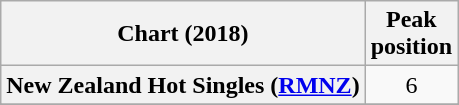<table class="wikitable sortable plainrowheaders" style="text-align:center">
<tr>
<th>Chart (2018)</th>
<th>Peak<br>position</th>
</tr>
<tr>
<th scope="row">New Zealand Hot Singles (<a href='#'>RMNZ</a>)</th>
<td>6</td>
</tr>
<tr>
</tr>
<tr>
</tr>
</table>
